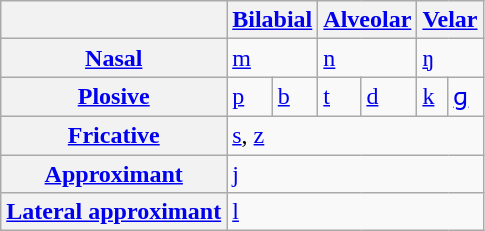<table class="wikitable">
<tr>
<th></th>
<th colspan="2"><a href='#'>Bilabial</a></th>
<th colspan="2"><a href='#'>Alveolar</a></th>
<th colspan="2"><a href='#'>Velar</a></th>
</tr>
<tr>
<th><a href='#'>Nasal</a></th>
<td colspan="2"><a href='#'>m</a></td>
<td colspan="2"><a href='#'>n</a></td>
<td colspan="2"><a href='#'>ŋ</a></td>
</tr>
<tr>
<th><a href='#'>Plosive</a></th>
<td><a href='#'>p</a></td>
<td><a href='#'>b</a></td>
<td><a href='#'>t</a></td>
<td><a href='#'>d</a></td>
<td><a href='#'>k</a></td>
<td><a href='#'>ɡ</a></td>
</tr>
<tr>
<th><a href='#'>Fricative</a></th>
<td colspan="6"><a href='#'>s</a>, <a href='#'>z</a></td>
</tr>
<tr>
<th><a href='#'>Approximant</a></th>
<td colspan="6"><a href='#'>j</a></td>
</tr>
<tr>
<th><a href='#'>Lateral approximant</a></th>
<td colspan="6"><a href='#'>l</a></td>
</tr>
</table>
